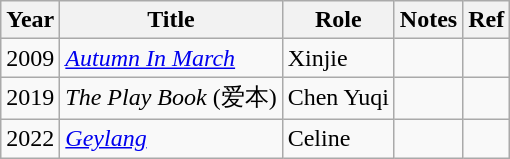<table class="wikitable sortable">
<tr>
<th>Year</th>
<th>Title</th>
<th>Role</th>
<th class="unsortable">Notes</th>
<th class="unsortable">Ref</th>
</tr>
<tr>
<td>2009</td>
<td><em><a href='#'>Autumn In March</a></em></td>
<td>Xinjie</td>
<td></td>
<td></td>
</tr>
<tr>
<td>2019</td>
<td><em>The Play Book</em> (爱本)</td>
<td>Chen Yuqi</td>
<td></td>
<td></td>
</tr>
<tr>
<td>2022</td>
<td><em><a href='#'>Geylang</a></em></td>
<td>Celine</td>
<td></td>
<td></td>
</tr>
</table>
